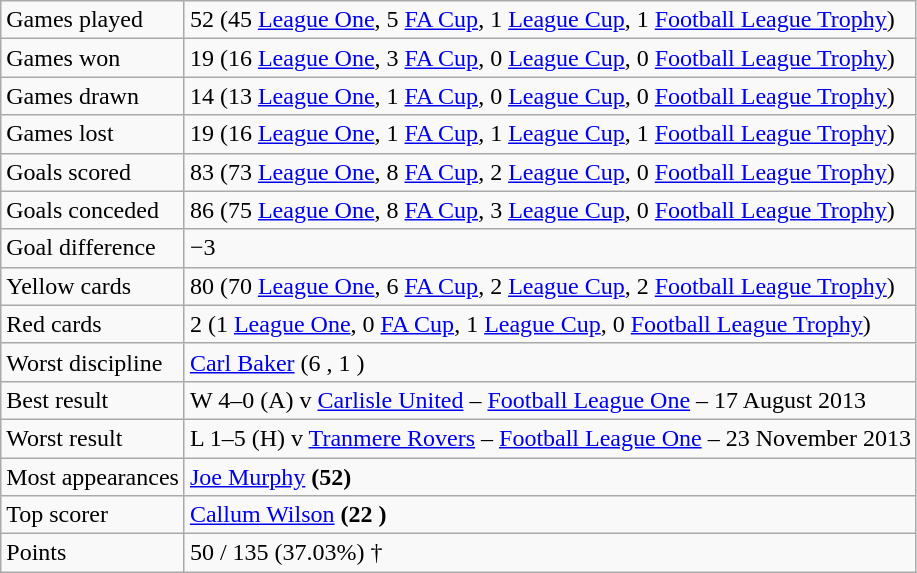<table class="wikitable">
<tr>
<td>Games played</td>
<td>52 (45 <a href='#'>League One</a>, 5 <a href='#'>FA Cup</a>, 1 <a href='#'>League Cup</a>, 1 <a href='#'>Football League Trophy</a>)</td>
</tr>
<tr>
<td>Games won</td>
<td>19 (16 <a href='#'>League One</a>, 3 <a href='#'>FA Cup</a>, 0 <a href='#'>League Cup</a>, 0 <a href='#'>Football League Trophy</a>)</td>
</tr>
<tr>
<td>Games drawn</td>
<td>14 (13 <a href='#'>League One</a>, 1 <a href='#'>FA Cup</a>, 0 <a href='#'>League Cup</a>, 0 <a href='#'>Football League Trophy</a>)</td>
</tr>
<tr>
<td>Games lost</td>
<td>19 (16 <a href='#'>League One</a>, 1 <a href='#'>FA Cup</a>, 1 <a href='#'>League Cup</a>, 1 <a href='#'>Football League Trophy</a>)</td>
</tr>
<tr>
<td>Goals scored</td>
<td>83 (73 <a href='#'>League One</a>, 8 <a href='#'>FA Cup</a>, 2 <a href='#'>League Cup</a>, 0 <a href='#'>Football League Trophy</a>)</td>
</tr>
<tr>
<td>Goals conceded</td>
<td>86 (75 <a href='#'>League One</a>, 8 <a href='#'>FA Cup</a>, 3 <a href='#'>League Cup</a>, 0 <a href='#'>Football League Trophy</a>)</td>
</tr>
<tr>
<td>Goal difference</td>
<td>−3</td>
</tr>
<tr>
<td>Yellow cards</td>
<td>80 (70 <a href='#'>League One</a>, 6 <a href='#'>FA Cup</a>, 2 <a href='#'>League Cup</a>, 2 <a href='#'>Football League Trophy</a>)</td>
</tr>
<tr>
<td>Red cards</td>
<td>2 (1 <a href='#'>League One</a>, 0 <a href='#'>FA Cup</a>, 1 <a href='#'>League Cup</a>, 0 <a href='#'>Football League Trophy</a>)</td>
</tr>
<tr>
<td>Worst discipline</td>
<td> <a href='#'>Carl Baker</a> (6 , 1 )</td>
</tr>
<tr>
<td>Best result</td>
<td>W 4–0 (A) v <a href='#'>Carlisle United</a> – <a href='#'>Football League One</a> – 17 August 2013</td>
</tr>
<tr>
<td>Worst result</td>
<td>L 1–5 (H) v <a href='#'>Tranmere Rovers</a> – <a href='#'>Football League One</a> – 23 November 2013</td>
</tr>
<tr>
<td>Most appearances</td>
<td> <a href='#'>Joe Murphy</a> <strong>(52)</strong></td>
</tr>
<tr>
<td>Top scorer</td>
<td><a href='#'>Callum Wilson</a> <strong>(22 )</strong></td>
</tr>
<tr>
<td>Points</td>
<td>50 / 135 (37.03%) †</td>
</tr>
</table>
